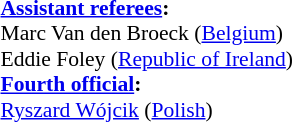<table width=100% style="font-size: 90%">
<tr>
<td><br><strong><a href='#'>Assistant referees</a>:</strong>
<br>Marc Van den Broeck (<a href='#'>Belgium</a>)
<br>Eddie Foley (<a href='#'>Republic of Ireland</a>)
<br><strong><a href='#'>Fourth official</a>:</strong>
<br><a href='#'>Ryszard Wójcik</a> (<a href='#'>Polish</a>)</td>
</tr>
</table>
